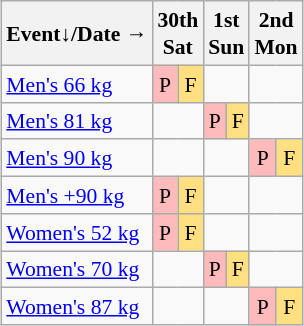<table class="wikitable" style="margin:0.5em auto; font-size:90%; line-height:1.25em; text-align:center;">
<tr>
<th>Event↓/Date →</th>
<th colspan=2>30th<br>Sat</th>
<th colspan=2>1st<br>Sun</th>
<th colspan=2>2nd<br>Mon</th>
</tr>
<tr>
<td align="left"><a href='#'>Men's 66 kg</a></td>
<td bgcolor="#FFBBBB">P</td>
<td bgcolor="#FFDF80">F</td>
<td colspan=2></td>
<td colspan=2></td>
</tr>
<tr>
<td align="left"><a href='#'>Men's 81 kg</a></td>
<td colspan=2></td>
<td bgcolor="#FFBBBB">P</td>
<td bgcolor="#FFDF80">F</td>
<td colspan=2></td>
</tr>
<tr>
<td align="left"><a href='#'>Men's 90 kg</a></td>
<td colspan=2></td>
<td colspan=2></td>
<td bgcolor="#FFBBBB">P</td>
<td bgcolor="#FFDF80">F</td>
</tr>
<tr>
<td align="left"><a href='#'>Men's +90 kg</a></td>
<td bgcolor="#FFBBBB">P</td>
<td bgcolor="#FFDF80">F</td>
<td colspan=2></td>
<td colspan=2></td>
</tr>
<tr>
<td align="left"><a href='#'>Women's 52 kg</a></td>
<td bgcolor="#FFBBBB">P</td>
<td bgcolor="#FFDF80">F</td>
<td colspan=2></td>
<td colspan=2></td>
</tr>
<tr>
<td align="left"><a href='#'>Women's 70 kg</a></td>
<td colspan=2></td>
<td bgcolor="#FFBBBB">P</td>
<td bgcolor="#FFDF80">F</td>
<td colspan=2></td>
</tr>
<tr>
<td align="left"><a href='#'>Women's 87 kg</a></td>
<td colspan=2></td>
<td colspan=2></td>
<td bgcolor="#FFBBBB">P</td>
<td bgcolor="#FFDF80">F</td>
</tr>
</table>
